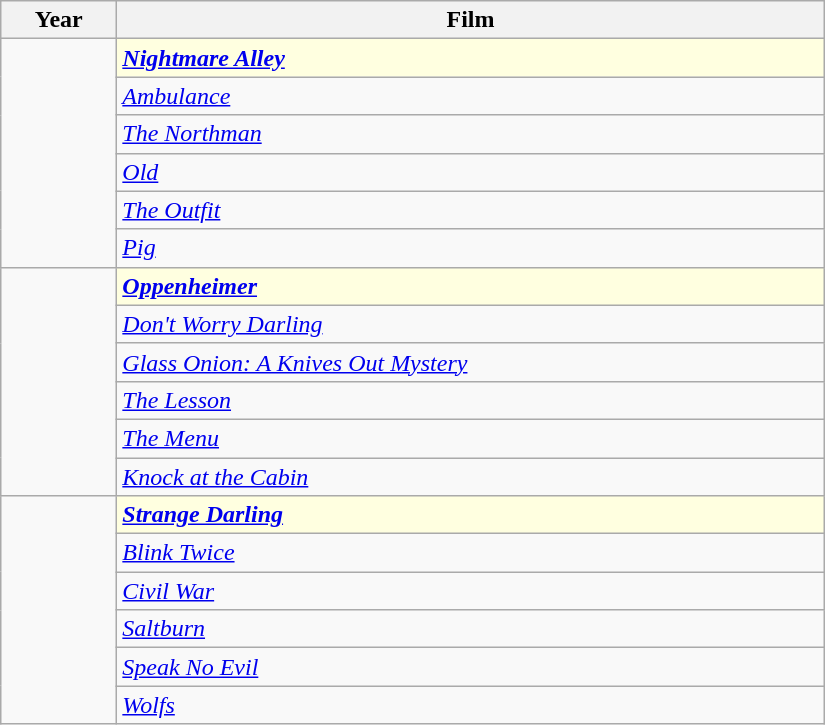<table class="wikitable" width="550px" border="1" cellpadding="5" cellspacing="0" align="centre">
<tr>
<th width="70px">Year</th>
<th>Film</th>
</tr>
<tr>
<td rowspan="6"></td>
<td style="background:lightyellow"><strong><em><a href='#'>Nightmare Alley</a></em></strong></td>
</tr>
<tr>
<td><em><a href='#'>Ambulance</a></em></td>
</tr>
<tr>
<td><em><a href='#'>The Northman</a></em></td>
</tr>
<tr>
<td><em><a href='#'>Old</a></em></td>
</tr>
<tr>
<td><em><a href='#'>The Outfit</a></em></td>
</tr>
<tr>
<td><em><a href='#'>Pig</a></em></td>
</tr>
<tr>
<td rowspan="6"></td>
<td style="background:lightyellow"><strong><em><a href='#'>Oppenheimer</a></em></strong></td>
</tr>
<tr>
<td><em><a href='#'>Don't Worry Darling</a></em></td>
</tr>
<tr>
<td><em><a href='#'>Glass Onion: A Knives Out Mystery</a></em></td>
</tr>
<tr>
<td><em><a href='#'>The Lesson</a></em></td>
</tr>
<tr>
<td><em><a href='#'>The Menu</a></em></td>
</tr>
<tr>
<td><em><a href='#'>Knock at the Cabin</a></em></td>
</tr>
<tr>
<td rowspan="6"></td>
<td style="background:lightyellow"><strong><em><a href='#'>Strange Darling</a></em></strong></td>
</tr>
<tr>
<td><em><a href='#'>Blink Twice</a></em></td>
</tr>
<tr>
<td><em><a href='#'>Civil War</a></em></td>
</tr>
<tr>
<td><em><a href='#'>Saltburn</a></em></td>
</tr>
<tr>
<td><em><a href='#'>Speak No Evil</a></em></td>
</tr>
<tr>
<td><em><a href='#'>Wolfs</a></em></td>
</tr>
</table>
